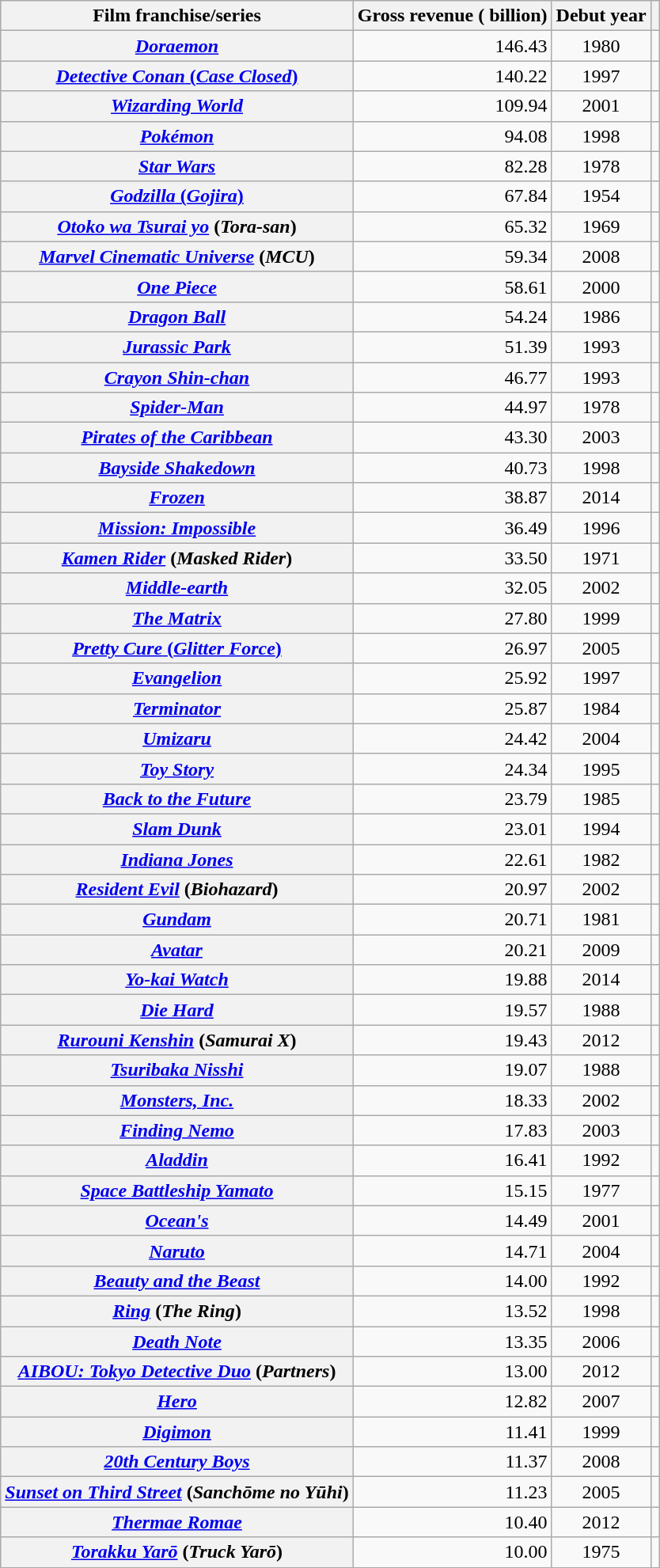<table class="wikitable sortable plainrowheaders"  style="margin:auto; margin:auto;">
<tr>
<th>Film franchise/series</th>
<th>Gross revenue ( billion)</th>
<th>Debut year</th>
<th class="unsortable"></th>
</tr>
<tr>
<th scope="row"> <em><a href='#'>Doraemon</a></em></th>
<td style="text-align:right">146.43</td>
<td style="text-align:center">1980</td>
<td style="text-align:center"></td>
</tr>
<tr>
<th scope="row"> <a href='#'><em>Detective Conan</em> (<em>Case Closed</em>)</a></th>
<td style="text-align:right">140.22</td>
<td style="text-align:center">1997</td>
<td style="text-align:center"></td>
</tr>
<tr>
<th scope="row"> <em><a href='#'>Wizarding World</a></em></th>
<td style="text-align:right">109.94</td>
<td style="text-align:center">2001</td>
<td style="text-align:center"></td>
</tr>
<tr>
<th scope="row"> <em><a href='#'>Pokémon</a></em></th>
<td style="text-align:right">94.08</td>
<td style="text-align:center">1998</td>
<td style="text-align:center"></td>
</tr>
<tr>
<th scope="row"> <em><a href='#'>Star Wars</a></em></th>
<td style="text-align:right">82.28</td>
<td style="text-align:center">1978</td>
<td style="text-align:center"></td>
</tr>
<tr>
<th scope="row"> <a href='#'><em>Godzilla</em> (<em>Gojira</em>)</a></th>
<td style="text-align:right">67.84</td>
<td style="text-align:center">1954</td>
<td style="text-align:center"></td>
</tr>
<tr>
<th scope="row"> <em><a href='#'>Otoko wa Tsurai yo</a></em> (<em>Tora-san</em>)</th>
<td style="text-align:right">65.32</td>
<td style="text-align:center">1969</td>
<td style="text-align:center"></td>
</tr>
<tr>
<th scope="row"> <em><a href='#'>Marvel Cinematic Universe</a></em> (<em>MCU</em>)</th>
<td style="text-align:right">59.34</td>
<td style="text-align:center">2008</td>
<td style="text-align:center"></td>
</tr>
<tr>
<th scope="row"> <em><a href='#'>One Piece</a></em></th>
<td style="text-align:right">58.61</td>
<td style="text-align:center">2000</td>
<td style="text-align:center"></td>
</tr>
<tr>
<th scope="row"> <em><a href='#'>Dragon Ball</a></em></th>
<td style="text-align:right">54.24</td>
<td style="text-align:center">1986</td>
<td style="text-align:center"></td>
</tr>
<tr>
<th scope="row"> <em><a href='#'>Jurassic Park</a></em></th>
<td style="text-align:right">51.39</td>
<td style="text-align:center">1993</td>
<td style="text-align:center"></td>
</tr>
<tr>
<th scope="row"> <em><a href='#'>Crayon Shin-chan</a></em></th>
<td style="text-align:right">46.77</td>
<td style="text-align:center">1993</td>
<td style="text-align:center"></td>
</tr>
<tr>
<th scope="row"> <em><a href='#'>Spider-Man</a></em></th>
<td style="text-align:right">44.97</td>
<td style="text-align:center">1978</td>
<td style="text-align:center"></td>
</tr>
<tr>
<th scope="row"> <em><a href='#'>Pirates of the Caribbean</a></em></th>
<td style="text-align:right">43.30</td>
<td style="text-align:center">2003</td>
<td style="text-align:center"></td>
</tr>
<tr>
<th scope="row"> <em><a href='#'>Bayside Shakedown</a></em></th>
<td style="text-align:right">40.73</td>
<td style="text-align:center">1998</td>
<td style="text-align:center"></td>
</tr>
<tr>
<th scope="row"> <em><a href='#'>Frozen</a></em></th>
<td style="text-align:right">38.87</td>
<td style="text-align:center">2014</td>
<td style="text-align:center"></td>
</tr>
<tr>
<th scope="row"> <em><a href='#'>Mission: Impossible</a></em></th>
<td style="text-align:right">36.49</td>
<td style="text-align:center">1996</td>
<td style="text-align:center"></td>
</tr>
<tr>
<th scope="row"> <em><a href='#'>Kamen Rider</a></em> (<em>Masked Rider</em>)</th>
<td style="text-align:right">33.50</td>
<td style="text-align:center">1971</td>
<td style="text-align:center"></td>
</tr>
<tr>
<th scope="row"> <em><a href='#'>Middle-earth</a></em></th>
<td style="text-align:right">32.05</td>
<td style="text-align:center">2002</td>
<td style="text-align:center"></td>
</tr>
<tr>
<th scope="row"> <em><a href='#'>The Matrix</a></em></th>
<td style="text-align:right">27.80</td>
<td style="text-align:center">1999</td>
<td style="text-align:center"></td>
</tr>
<tr>
<th scope="row"> <a href='#'><em>Pretty Cure</em> (<em>Glitter Force</em>)</a></th>
<td style="text-align:right">26.97</td>
<td style="text-align:center">2005</td>
<td style="text-align:center"></td>
</tr>
<tr>
<th scope="row"> <em><a href='#'>Evangelion</a></em></th>
<td style="text-align:right">25.92</td>
<td style="text-align:center">1997</td>
<td style="text-align:center"></td>
</tr>
<tr>
<th scope="row"> <em><a href='#'>Terminator</a></em></th>
<td style="text-align:right">25.87</td>
<td style="text-align:center">1984</td>
<td style="text-align:center"></td>
</tr>
<tr>
<th scope="row"> <em><a href='#'>Umizaru</a></em></th>
<td style="text-align:right">24.42</td>
<td style="text-align:center">2004</td>
<td style="text-align:center"></td>
</tr>
<tr>
<th scope="row"> <em><a href='#'>Toy Story</a></em></th>
<td style="text-align:right">24.34</td>
<td style="text-align:center">1995</td>
<td style="text-align:center"></td>
</tr>
<tr>
<th scope="row"> <em><a href='#'>Back to the Future</a></em></th>
<td style="text-align:right">23.79</td>
<td style="text-align:center">1985</td>
<td style="text-align:center"></td>
</tr>
<tr>
<th scope="row"> <em><a href='#'>Slam Dunk</a></em></th>
<td style="text-align:right">23.01</td>
<td style="text-align:center">1994</td>
<td style="text-align:center"></td>
</tr>
<tr>
<th scope="row"> <em><a href='#'>Indiana Jones</a></em></th>
<td style="text-align:right">22.61</td>
<td style="text-align:center">1982</td>
<td style="text-align:center"></td>
</tr>
<tr>
<th scope="row"> <em><a href='#'>Resident Evil</a></em> (<em>Biohazard</em>)</th>
<td style="text-align:right">20.97</td>
<td style="text-align:center">2002</td>
<td style="text-align:center"></td>
</tr>
<tr>
<th scope="row"> <em><a href='#'>Gundam</a></em></th>
<td style="text-align:right">20.71</td>
<td style="text-align:center">1981</td>
<td style="text-align:center"></td>
</tr>
<tr>
<th scope="row"> <em><a href='#'>Avatar</a></em></th>
<td style="text-align:right">20.21</td>
<td style="text-align:center">2009</td>
<td style="text-align:center"></td>
</tr>
<tr>
<th scope="row"> <em><a href='#'>Yo-kai Watch</a></em></th>
<td style="text-align:right">19.88</td>
<td style="text-align:center">2014</td>
<td style="text-align:center"></td>
</tr>
<tr>
<th scope="row"> <em><a href='#'>Die Hard</a></em></th>
<td style="text-align:right">19.57</td>
<td style="text-align:center">1988</td>
<td style="text-align:center"></td>
</tr>
<tr>
<th scope="row"> <em><a href='#'>Rurouni Kenshin</a></em> (<em>Samurai X</em>)</th>
<td style="text-align:right">19.43</td>
<td style="text-align:center">2012</td>
<td style="text-align:center"></td>
</tr>
<tr>
<th scope="row"> <em><a href='#'>Tsuribaka Nisshi</a></em></th>
<td style="text-align:right">19.07</td>
<td style="text-align:center">1988</td>
<td style="text-align:center"></td>
</tr>
<tr>
<th scope="row"> <em><a href='#'>Monsters, Inc.</a></em></th>
<td style="text-align:right">18.33</td>
<td style="text-align:center">2002</td>
<td style="text-align:center"></td>
</tr>
<tr>
<th scope="row"> <em><a href='#'>Finding Nemo</a></em></th>
<td style="text-align:right">17.83</td>
<td style="text-align:center">2003</td>
<td style="text-align:center"></td>
</tr>
<tr>
<th scope="row"> <em><a href='#'>Aladdin</a></em></th>
<td style="text-align:right">16.41</td>
<td style="text-align:center">1992</td>
<td style="text-align:center"></td>
</tr>
<tr>
<th scope="row"> <em><a href='#'>Space Battleship Yamato</a></em></th>
<td style="text-align:right">15.15</td>
<td style="text-align:center">1977</td>
<td style="text-align:center"></td>
</tr>
<tr>
<th scope="row"> <em><a href='#'>Ocean's</a></em></th>
<td style="text-align:right">14.49</td>
<td style="text-align:center">2001</td>
<td style="text-align:center"></td>
</tr>
<tr>
<th scope="row"> <em><a href='#'>Naruto</a></em></th>
<td style="text-align:right">14.71</td>
<td style="text-align:center">2004</td>
<td style="text-align:center"></td>
</tr>
<tr>
<th scope="row"> <em><a href='#'>Beauty and the Beast</a></em></th>
<td style="text-align:right">14.00</td>
<td style="text-align:center">1992</td>
<td style="text-align:center"></td>
</tr>
<tr>
<th scope="row"> <em><a href='#'>Ring</a></em> (<em>The Ring</em>)</th>
<td style="text-align:right">13.52</td>
<td style="text-align:center">1998</td>
<td style="text-align:center"></td>
</tr>
<tr>
<th scope="row"> <em><a href='#'>Death Note</a></em></th>
<td style="text-align:right">13.35</td>
<td style="text-align:center">2006</td>
<td style="text-align:center"></td>
</tr>
<tr>
<th scope="row"> <em><a href='#'>AIBOU: Tokyo Detective Duo</a></em> (<em>Partners</em>)</th>
<td style="text-align:right">13.00</td>
<td style="text-align:center">2012</td>
<td style="text-align:center"></td>
</tr>
<tr>
<th scope="row"> <em><a href='#'>Hero</a></em></th>
<td style="text-align:right">12.82</td>
<td style="text-align:center">2007</td>
<td style="text-align:center"></td>
</tr>
<tr>
<th scope="row"> <em><a href='#'>Digimon</a></em></th>
<td style="text-align:right">11.41</td>
<td style="text-align:center">1999</td>
<td style="text-align:center"></td>
</tr>
<tr>
<th scope="row"> <em><a href='#'>20th Century Boys</a></em></th>
<td style="text-align:right">11.37</td>
<td style="text-align:center">2008</td>
<td style="text-align:center"></td>
</tr>
<tr>
<th scope="row"> <em><a href='#'>Sunset on Third Street</a></em> (<em>Sanchōme no Yūhi</em>)</th>
<td style="text-align:right">11.23</td>
<td style="text-align:center">2005</td>
<td style="text-align:center"></td>
</tr>
<tr>
<th scope="row"> <em><a href='#'>Thermae Romae</a></em></th>
<td style="text-align:right">10.40</td>
<td style="text-align:center">2012</td>
<td style="text-align:center"></td>
</tr>
<tr>
<th scope="row"> <em><a href='#'>Torakku Yarō</a></em> (<em>Truck Yarō</em>)</th>
<td style="text-align:right">10.00</td>
<td style="text-align:center">1975</td>
<td style="text-align:center"></td>
</tr>
</table>
